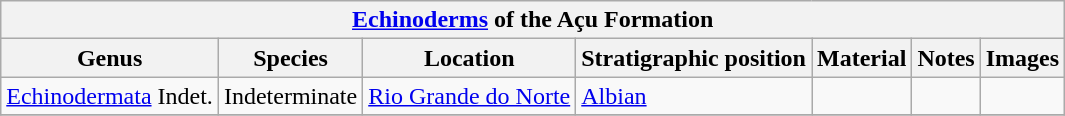<table class="wikitable" align="center">
<tr>
<th colspan="7" align="center"><a href='#'>Echinoderms</a> of the Açu Formation</th>
</tr>
<tr>
<th>Genus</th>
<th>Species</th>
<th>Location</th>
<th>Stratigraphic position</th>
<th>Material</th>
<th>Notes</th>
<th>Images</th>
</tr>
<tr>
<td><a href='#'>Echinodermata</a> Indet.</td>
<td>Indeterminate</td>
<td><a href='#'>Rio Grande do Norte</a></td>
<td><a href='#'>Albian</a></td>
<td></td>
<td></td>
<td></td>
</tr>
<tr>
</tr>
</table>
